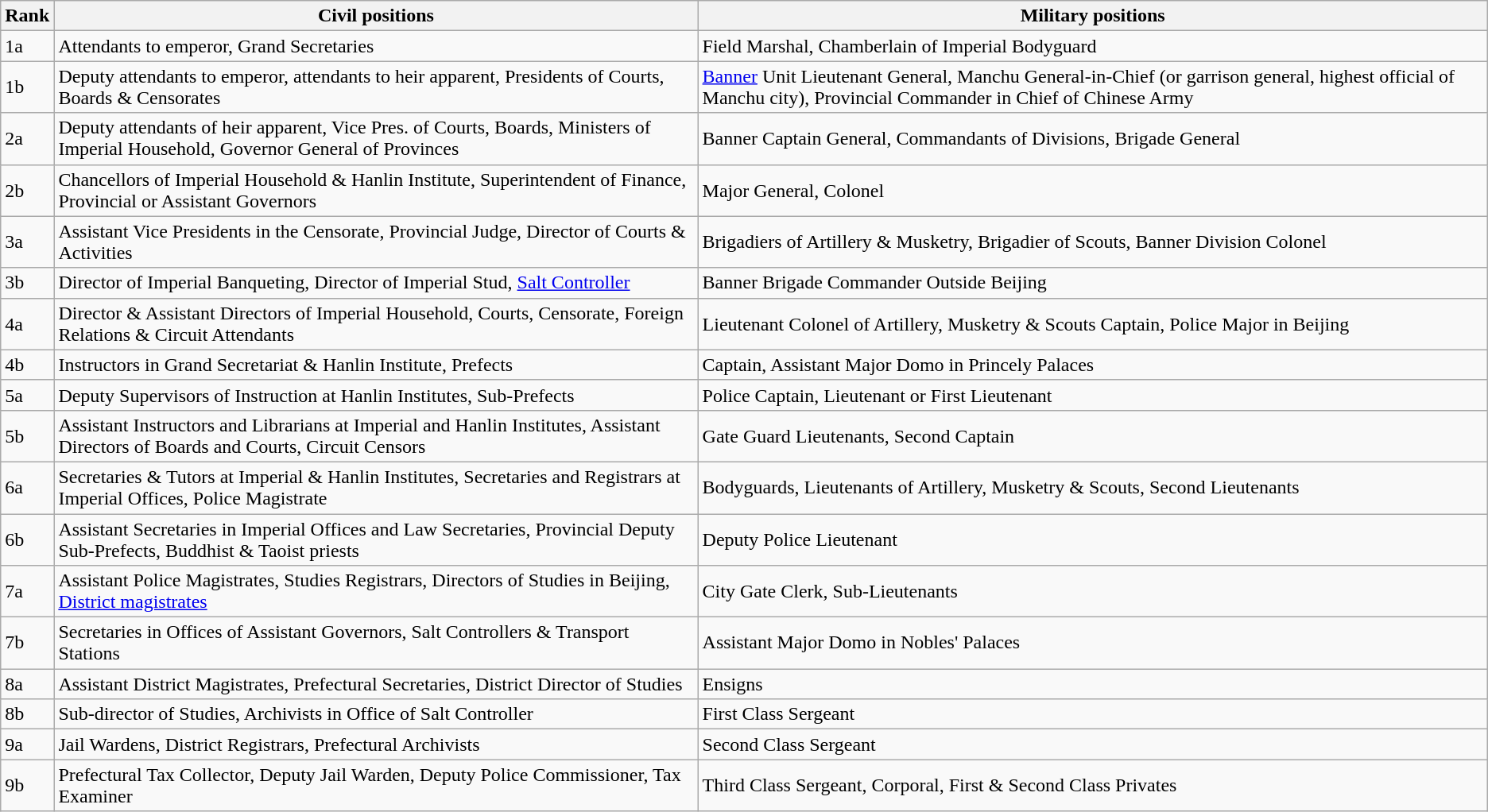<table class="wikitable">
<tr>
<th>Rank</th>
<th>Civil positions</th>
<th>Military positions</th>
</tr>
<tr>
<td>1a</td>
<td>Attendants to emperor, Grand Secretaries</td>
<td>Field Marshal, Chamberlain of Imperial Bodyguard</td>
</tr>
<tr>
<td>1b</td>
<td>Deputy attendants to emperor, attendants to heir apparent, Presidents of Courts, Boards & Censorates</td>
<td><a href='#'>Banner</a> Unit Lieutenant General, Manchu General-in-Chief (or garrison general, highest official of Manchu city), Provincial Commander in Chief of Chinese Army</td>
</tr>
<tr>
<td>2a</td>
<td>Deputy attendants of heir apparent, Vice Pres. of Courts, Boards, Ministers of Imperial Household, Governor General of Provinces</td>
<td>Banner Captain General, Commandants of Divisions, Brigade General</td>
</tr>
<tr>
<td>2b</td>
<td>Chancellors of Imperial Household & Hanlin Institute, Superintendent of Finance, Provincial or Assistant Governors</td>
<td>Major General, Colonel</td>
</tr>
<tr>
<td>3a</td>
<td>Assistant Vice Presidents in the Censorate, Provincial Judge, Director of Courts & Activities</td>
<td>Brigadiers of Artillery & Musketry, Brigadier of Scouts, Banner Division Colonel</td>
</tr>
<tr>
<td>3b</td>
<td>Director of Imperial Banqueting, Director of Imperial Stud, <a href='#'>Salt Controller</a></td>
<td>Banner Brigade Commander Outside Beijing</td>
</tr>
<tr>
<td>4a</td>
<td>Director & Assistant Directors of Imperial Household, Courts, Censorate, Foreign Relations & Circuit Attendants</td>
<td>Lieutenant Colonel of Artillery, Musketry & Scouts Captain, Police Major in Beijing</td>
</tr>
<tr>
<td>4b</td>
<td>Instructors in Grand Secretariat & Hanlin Institute, Prefects</td>
<td>Captain, Assistant Major Domo in Princely Palaces</td>
</tr>
<tr>
<td>5a</td>
<td>Deputy Supervisors of Instruction at Hanlin Institutes, Sub-Prefects</td>
<td>Police Captain, Lieutenant or First Lieutenant</td>
</tr>
<tr>
<td>5b</td>
<td>Assistant Instructors and Librarians at Imperial and Hanlin Institutes, Assistant Directors of Boards and Courts, Circuit Censors</td>
<td>Gate Guard Lieutenants, Second Captain</td>
</tr>
<tr>
<td>6a</td>
<td>Secretaries & Tutors at Imperial & Hanlin Institutes, Secretaries and Registrars at Imperial Offices, Police Magistrate</td>
<td>Bodyguards, Lieutenants of Artillery, Musketry & Scouts, Second Lieutenants</td>
</tr>
<tr>
<td>6b</td>
<td>Assistant Secretaries in Imperial Offices and Law Secretaries, Provincial Deputy Sub-Prefects, Buddhist & Taoist priests</td>
<td>Deputy Police Lieutenant</td>
</tr>
<tr>
<td>7a</td>
<td>Assistant Police Magistrates, Studies Registrars, Directors of Studies in Beijing, <a href='#'>District magistrates</a></td>
<td>City Gate Clerk, Sub-Lieutenants</td>
</tr>
<tr>
<td>7b</td>
<td>Secretaries in Offices of Assistant Governors, Salt Controllers & Transport Stations</td>
<td>Assistant Major Domo in Nobles' Palaces</td>
</tr>
<tr>
<td>8a</td>
<td>Assistant District Magistrates, Prefectural Secretaries, District Director of Studies</td>
<td>Ensigns</td>
</tr>
<tr>
<td>8b</td>
<td>Sub-director of Studies, Archivists in Office of Salt Controller</td>
<td>First Class Sergeant</td>
</tr>
<tr>
<td>9a</td>
<td>Jail Wardens, District Registrars, Prefectural Archivists</td>
<td>Second Class Sergeant</td>
</tr>
<tr>
<td>9b</td>
<td>Prefectural Tax Collector, Deputy Jail Warden, Deputy Police Commissioner, Tax Examiner</td>
<td>Third Class Sergeant, Corporal, First & Second Class Privates</td>
</tr>
</table>
